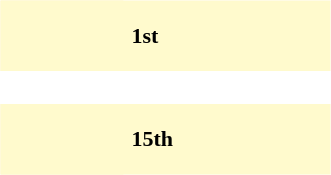<table border = "0" style = "float:right;">
<tr>
<td></td>
</tr>
<tr>
<td><div><br><table cellspacing="0" style="width: 220px; background:#fffacd;">
<tr>
<td style="width: 80px; height: 45px; background:#fffacd; "></td>
<td style="font-size:11pt; padding: 4pt; line-height: 1.25em; color:black;"><strong>1st</strong></td>
</tr>
</table>
</div></td>
</tr>
<tr>
<td><div><br><table cellspacing="0" style="width: 220px; background:#fffacd;">
<tr>
<td style="width: 80px; height: 45px; background:#fffacd; "></td>
<td style="font-size:11pt; padding: 4pt; line-height: 1.25em; color:black;"><strong>15th</strong></td>
</tr>
</table>
</div></td>
</tr>
</table>
